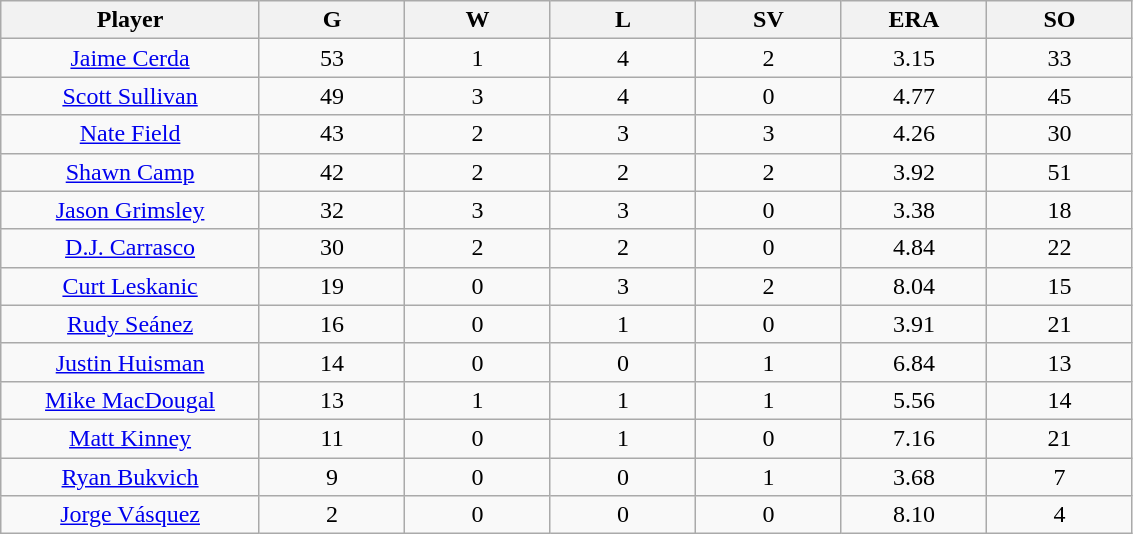<table class="wikitable sortable">
<tr>
<th bgcolor="#DDDDFF" width="16%">Player</th>
<th bgcolor="#DDDDFF" width="9%">G</th>
<th bgcolor="#DDDDFF" width="9%">W</th>
<th bgcolor="#DDDDFF" width="9%">L</th>
<th bgcolor="#DDDDFF" width="9%">SV</th>
<th bgcolor="#DDDDFF" width="9%">ERA</th>
<th bgcolor="#DDDDFF" width="9%">SO</th>
</tr>
<tr align=center>
<td><a href='#'>Jaime Cerda</a></td>
<td>53</td>
<td>1</td>
<td>4</td>
<td>2</td>
<td>3.15</td>
<td>33</td>
</tr>
<tr align=center>
<td><a href='#'>Scott Sullivan</a></td>
<td>49</td>
<td>3</td>
<td>4</td>
<td>0</td>
<td>4.77</td>
<td>45</td>
</tr>
<tr align=center>
<td><a href='#'>Nate Field</a></td>
<td>43</td>
<td>2</td>
<td>3</td>
<td>3</td>
<td>4.26</td>
<td>30</td>
</tr>
<tr align=center>
<td><a href='#'>Shawn Camp</a></td>
<td>42</td>
<td>2</td>
<td>2</td>
<td>2</td>
<td>3.92</td>
<td>51</td>
</tr>
<tr align=center>
<td><a href='#'>Jason Grimsley</a></td>
<td>32</td>
<td>3</td>
<td>3</td>
<td>0</td>
<td>3.38</td>
<td>18</td>
</tr>
<tr align=center>
<td><a href='#'>D.J. Carrasco</a></td>
<td>30</td>
<td>2</td>
<td>2</td>
<td>0</td>
<td>4.84</td>
<td>22</td>
</tr>
<tr align=center>
<td><a href='#'>Curt Leskanic</a></td>
<td>19</td>
<td>0</td>
<td>3</td>
<td>2</td>
<td>8.04</td>
<td>15</td>
</tr>
<tr align=center>
<td><a href='#'>Rudy Seánez</a></td>
<td>16</td>
<td>0</td>
<td>1</td>
<td>0</td>
<td>3.91</td>
<td>21</td>
</tr>
<tr align=center>
<td><a href='#'>Justin Huisman</a></td>
<td>14</td>
<td>0</td>
<td>0</td>
<td>1</td>
<td>6.84</td>
<td>13</td>
</tr>
<tr align=center>
<td><a href='#'>Mike MacDougal</a></td>
<td>13</td>
<td>1</td>
<td>1</td>
<td>1</td>
<td>5.56</td>
<td>14</td>
</tr>
<tr align=center>
<td><a href='#'>Matt Kinney</a></td>
<td>11</td>
<td>0</td>
<td>1</td>
<td>0</td>
<td>7.16</td>
<td>21</td>
</tr>
<tr align=center>
<td><a href='#'>Ryan Bukvich</a></td>
<td>9</td>
<td>0</td>
<td>0</td>
<td>1</td>
<td>3.68</td>
<td>7</td>
</tr>
<tr align=center>
<td><a href='#'>Jorge Vásquez</a></td>
<td>2</td>
<td>0</td>
<td>0</td>
<td>0</td>
<td>8.10</td>
<td>4</td>
</tr>
</table>
